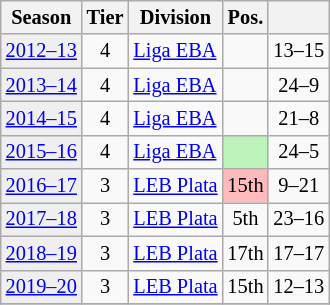<table class="wikitable" style="font-size:85%; text-align:center">
<tr>
<th>Season</th>
<th>Tier</th>
<th>Division</th>
<th>Pos.</th>
<th></th>
</tr>
<tr>
<td bgcolor=#efefef><a href='#'>2012–13</a></td>
<td>4</td>
<td align=left><a href='#'>Liga EBA</a></td>
<td></td>
<td>13–15</td>
</tr>
<tr>
<td bgcolor=#efefef><a href='#'>2013–14</a></td>
<td>4</td>
<td align=left><a href='#'>Liga EBA</a></td>
<td></td>
<td>24–9</td>
</tr>
<tr>
<td bgcolor=#efefef><a href='#'>2014–15</a></td>
<td>4</td>
<td align=left><a href='#'>Liga EBA</a></td>
<td></td>
<td>21–8</td>
</tr>
<tr>
<td bgcolor=#efefef><a href='#'>2015–16</a></td>
<td>4</td>
<td align=left><a href='#'>Liga EBA</a></td>
<td bgcolor=#BBF3BB></td>
<td>24–5</td>
</tr>
<tr>
<td bgcolor=#efefef><a href='#'>2016–17</a></td>
<td>3</td>
<td align=left><a href='#'>LEB Plata</a></td>
<td bgcolor=#FFBBBB>15th</td>
<td>9–21</td>
</tr>
<tr>
<td bgcolor=#efefef><a href='#'>2017–18</a></td>
<td>3</td>
<td align=left><a href='#'>LEB Plata</a></td>
<td>5th</td>
<td>23–16</td>
</tr>
<tr>
<td bgcolor=#efefef><a href='#'>2018–19</a></td>
<td>3</td>
<td align=left><a href='#'>LEB Plata</a></td>
<td>17th</td>
<td>17–17</td>
</tr>
<tr>
<td bgcolor=#efefef><a href='#'>2019–20</a></td>
<td>3</td>
<td align=left><a href='#'>LEB Plata</a></td>
<td>15th</td>
<td>12–13</td>
</tr>
<tr>
</tr>
</table>
